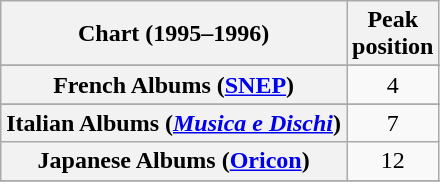<table class="wikitable sortable plainrowheaders">
<tr>
<th>Chart (1995–1996)</th>
<th>Peak<br>position</th>
</tr>
<tr>
</tr>
<tr>
</tr>
<tr>
</tr>
<tr>
</tr>
<tr>
</tr>
<tr>
</tr>
<tr>
</tr>
<tr>
<th scope="row">French Albums (<a href='#'>SNEP</a>)</th>
<td align="center">4</td>
</tr>
<tr>
</tr>
<tr>
</tr>
<tr>
<th scope="row">Italian Albums (<em><a href='#'>Musica e Dischi</a></em>)</th>
<td align="center">7</td>
</tr>
<tr>
<th scope="row">Japanese Albums (<a href='#'>Oricon</a>)</th>
<td align="center">12</td>
</tr>
<tr>
</tr>
<tr>
</tr>
<tr>
</tr>
<tr>
</tr>
<tr>
</tr>
<tr>
</tr>
</table>
